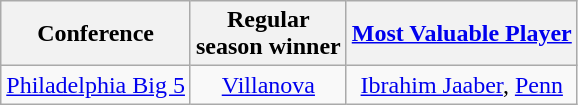<table class="wikitable" style="text-align:center;">
<tr>
<th>Conference</th>
<th>Regular <br> season winner</th>
<th><a href='#'>Most Valuable Player</a></th>
</tr>
<tr>
<td><a href='#'>Philadelphia Big 5</a></td>
<td><a href='#'>Villanova</a></td>
<td><a href='#'>Ibrahim Jaaber</a>, <a href='#'>Penn</a></td>
</tr>
</table>
